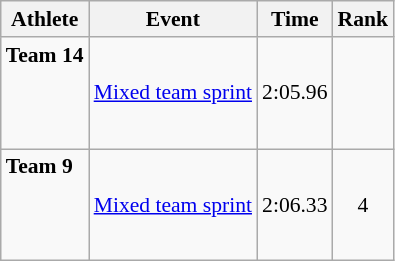<table class="wikitable" style="font-size:90%">
<tr>
<th>Athlete</th>
<th>Event</th>
<th>Time</th>
<th>Rank</th>
</tr>
<tr align=center>
<td align=left><strong>Team 14</strong><br><small><br><br><br></small></td>
<td align=left><a href='#'>Mixed team sprint</a></td>
<td>2:05.96</td>
<td></td>
</tr>
<tr align=center>
<td align=left><strong>Team 9</strong><br><small><br><br><br></small></td>
<td align=left><a href='#'>Mixed team sprint</a></td>
<td>2:06.33</td>
<td>4</td>
</tr>
</table>
